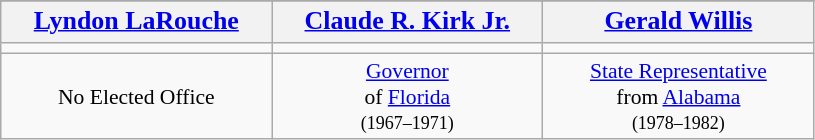<table class="wikitable" style="font-size:90%;">
<tr>
</tr>
<tr style="text-align:center">
<th scope="col" style="width:10em; font-size:120%;"><a href='#'>Lyndon LaRouche</a></th>
<th scope="col" style="width:10em; font-size:120%;"><a href='#'>Claude R. Kirk Jr.</a></th>
<th scope="col" style="width:10em; font-size:120%;"><a href='#'>Gerald Willis</a></th>
</tr>
<tr style="text-align:center">
<td></td>
<td></td>
<td></td>
</tr>
<tr style="text-align:center">
<td>No Elected Office</td>
<td><a href='#'>Governor</a><br>of <a href='#'>Florida</a><br><small>(1967–1971)</small></td>
<td><a href='#'>State Representative</a><br>from <a href='#'>Alabama</a><br><small>(1978–1982)</small></td>
</tr>
</table>
